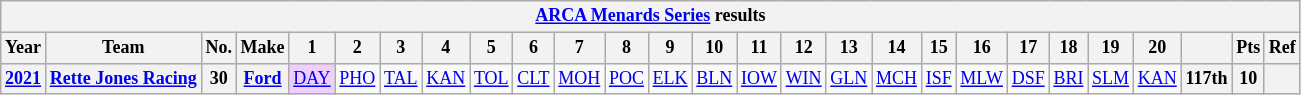<table class="wikitable" style="text-align:center; font-size:75%">
<tr>
<th colspan=27><a href='#'>ARCA Menards Series</a> results</th>
</tr>
<tr>
<th>Year</th>
<th>Team</th>
<th>No.</th>
<th>Make</th>
<th>1</th>
<th>2</th>
<th>3</th>
<th>4</th>
<th>5</th>
<th>6</th>
<th>7</th>
<th>8</th>
<th>9</th>
<th>10</th>
<th>11</th>
<th>12</th>
<th>13</th>
<th>14</th>
<th>15</th>
<th>16</th>
<th>17</th>
<th>18</th>
<th>19</th>
<th>20</th>
<th></th>
<th>Pts</th>
<th>Ref</th>
</tr>
<tr>
<th><a href='#'>2021</a></th>
<th><a href='#'>Rette Jones Racing</a></th>
<th>30</th>
<th><a href='#'>Ford</a></th>
<td style="background:#EFCFFF;"><a href='#'>DAY</a><br></td>
<td><a href='#'>PHO</a></td>
<td><a href='#'>TAL</a></td>
<td><a href='#'>KAN</a></td>
<td><a href='#'>TOL</a></td>
<td><a href='#'>CLT</a></td>
<td><a href='#'>MOH</a></td>
<td><a href='#'>POC</a></td>
<td><a href='#'>ELK</a></td>
<td><a href='#'>BLN</a></td>
<td><a href='#'>IOW</a></td>
<td><a href='#'>WIN</a></td>
<td><a href='#'>GLN</a></td>
<td><a href='#'>MCH</a></td>
<td><a href='#'>ISF</a></td>
<td><a href='#'>MLW</a></td>
<td><a href='#'>DSF</a></td>
<td><a href='#'>BRI</a></td>
<td><a href='#'>SLM</a></td>
<td><a href='#'>KAN</a></td>
<th>117th</th>
<th>10</th>
<th></th>
</tr>
</table>
